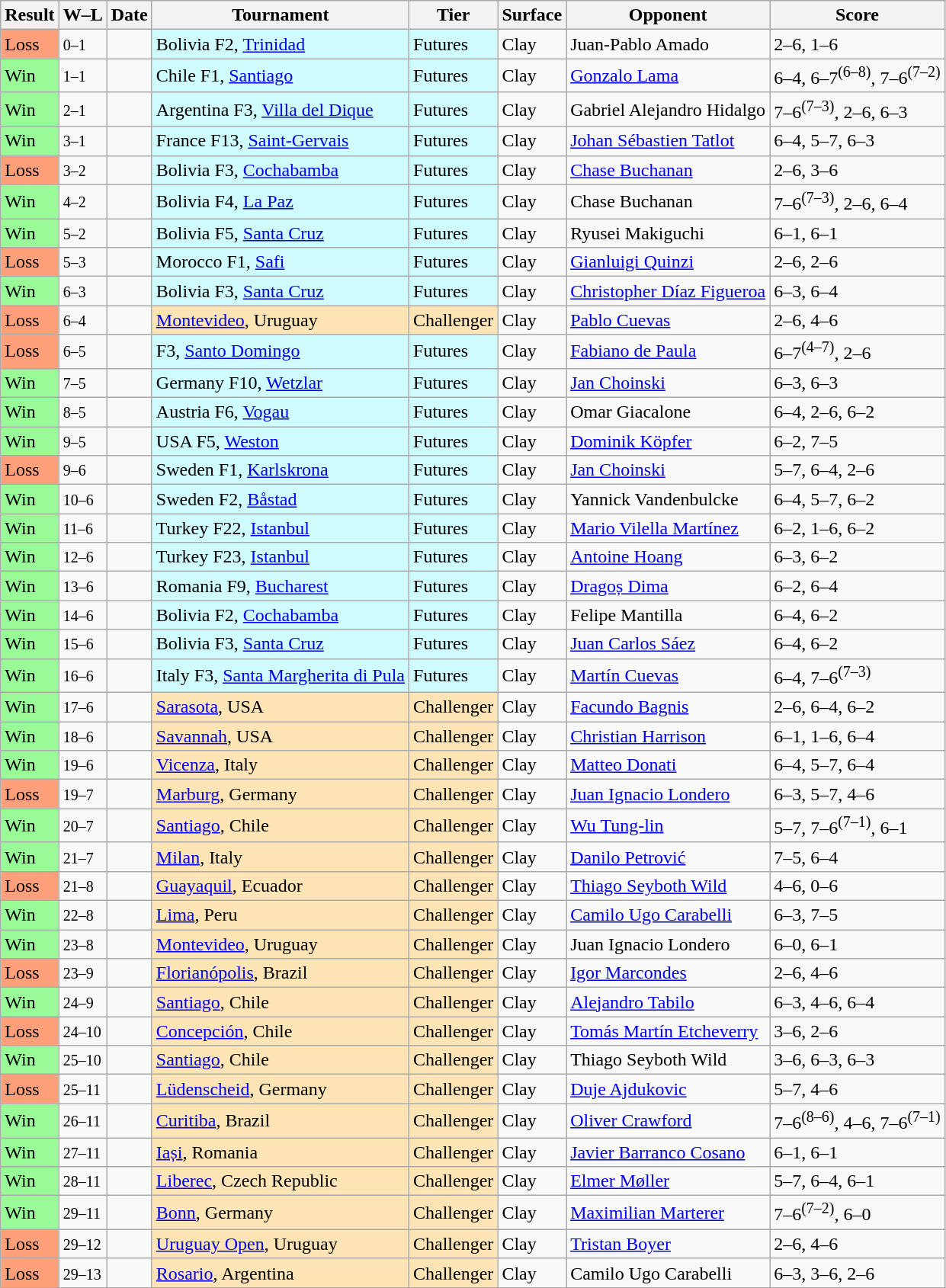<table class="sortable wikitable">
<tr>
<th>Result</th>
<th class="unsortable">W–L</th>
<th>Date</th>
<th>Tournament</th>
<th>Tier</th>
<th>Surface</th>
<th>Opponent</th>
<th class="unsortable">Score</th>
</tr>
<tr>
<td bgcolor=FFA07A>Loss</td>
<td><small>0–1</small></td>
<td></td>
<td style="background:#cffcff;">Bolivia F2, <a href='#'>Trinidad</a></td>
<td style="background:#cffcff;">Futures</td>
<td>Clay</td>
<td> Juan-Pablo Amado</td>
<td>2–6, 1–6</td>
</tr>
<tr>
<td bgcolor=98fb98>Win</td>
<td><small>1–1</small></td>
<td></td>
<td style="background:#cffcff;">Chile F1, <a href='#'>Santiago</a></td>
<td style="background:#cffcff;">Futures</td>
<td>Clay</td>
<td> <a href='#'>Gonzalo Lama</a></td>
<td>6–4, 6–7<sup>(6–8)</sup>, 7–6<sup>(7–2)</sup></td>
</tr>
<tr>
<td bgcolor=98fb98>Win</td>
<td><small>2–1</small></td>
<td></td>
<td style="background:#cffcff;">Argentina F3, <a href='#'>Villa del Dique</a></td>
<td style="background:#cffcff;">Futures</td>
<td>Clay</td>
<td> Gabriel Alejandro Hidalgo</td>
<td>7–6<sup>(7–3)</sup>, 2–6, 6–3</td>
</tr>
<tr>
<td bgcolor=98fb98>Win</td>
<td><small>3–1</small></td>
<td></td>
<td style="background:#cffcff;">France F13, <a href='#'>Saint-Gervais</a></td>
<td style="background:#cffcff;">Futures</td>
<td>Clay</td>
<td> <a href='#'>Johan Sébastien Tatlot</a></td>
<td>6–4, 5–7, 6–3</td>
</tr>
<tr>
<td bgcolor=FFA07A>Loss</td>
<td><small>3–2</small></td>
<td></td>
<td style="background:#cffcff;">Bolivia F3, <a href='#'>Cochabamba</a></td>
<td style="background:#cffcff;">Futures</td>
<td>Clay</td>
<td> <a href='#'>Chase Buchanan</a></td>
<td>2–6, 3–6</td>
</tr>
<tr>
<td bgcolor=98fb98>Win</td>
<td><small>4–2</small></td>
<td></td>
<td style="background:#cffcff;">Bolivia F4, <a href='#'>La Paz</a></td>
<td style="background:#cffcff;">Futures</td>
<td>Clay</td>
<td> Chase Buchanan</td>
<td>7–6<sup>(7–3)</sup>, 2–6, 6–4</td>
</tr>
<tr>
<td bgcolor=98fb98>Win</td>
<td><small>5–2</small></td>
<td></td>
<td style="background:#cffcff;">Bolivia F5, <a href='#'>Santa Cruz</a></td>
<td style="background:#cffcff;">Futures</td>
<td>Clay</td>
<td> Ryusei Makiguchi</td>
<td>6–1, 6–1</td>
</tr>
<tr>
<td bgcolor=FFA07A>Loss</td>
<td><small>5–3</small></td>
<td></td>
<td style="background:#cffcff;">Morocco F1, <a href='#'>Safi</a></td>
<td style="background:#cffcff;">Futures</td>
<td>Clay</td>
<td> <a href='#'>Gianluigi Quinzi</a></td>
<td>2–6, 2–6</td>
</tr>
<tr>
<td bgcolor=98fb98>Win</td>
<td><small>6–3</small></td>
<td></td>
<td style="background:#cffcff;">Bolivia F3, <a href='#'>Santa Cruz</a></td>
<td style="background:#cffcff;">Futures</td>
<td>Clay</td>
<td> <a href='#'>Christopher Díaz Figueroa</a></td>
<td>6–3, 6–4</td>
</tr>
<tr>
<td bgcolor=FFA07A>Loss</td>
<td><small>6–4</small></td>
<td><a href='#'></a></td>
<td style="background:moccasin;"><a href='#'>Montevideo</a>, Uruguay</td>
<td style="background:moccasin;">Challenger</td>
<td>Clay</td>
<td> <a href='#'>Pablo Cuevas</a></td>
<td>2–6, 4–6</td>
</tr>
<tr>
<td bgcolor=FFA07A>Loss</td>
<td><small>6–5</small></td>
<td></td>
<td style="background:#cffcff;"> F3, <a href='#'>Santo Domingo</a></td>
<td style="background:#cffcff;">Futures</td>
<td>Clay</td>
<td> <a href='#'>Fabiano de Paula</a></td>
<td>6–7<sup>(4–7)</sup>, 2–6</td>
</tr>
<tr>
<td bgcolor=98fb98>Win</td>
<td><small>7–5</small></td>
<td></td>
<td style="background:#cffcff;">Germany F10, <a href='#'>Wetzlar</a></td>
<td style="background:#cffcff;">Futures</td>
<td>Clay</td>
<td> <a href='#'>Jan Choinski</a></td>
<td>6–3, 6–3</td>
</tr>
<tr>
<td bgcolor=98fb98>Win</td>
<td><small>8–5</small></td>
<td></td>
<td style="background:#cffcff;">Austria F6, <a href='#'>Vogau</a></td>
<td style="background:#cffcff;">Futures</td>
<td>Clay</td>
<td> Omar Giacalone</td>
<td>6–4, 2–6, 6–2</td>
</tr>
<tr>
<td bgcolor=98fb98>Win</td>
<td><small>9–5</small></td>
<td></td>
<td style="background:#cffcff;">USA F5, <a href='#'>Weston</a></td>
<td style="background:#cffcff;">Futures</td>
<td>Clay</td>
<td> <a href='#'>Dominik Köpfer</a></td>
<td>6–2, 7–5</td>
</tr>
<tr>
<td bgcolor=FFA07A>Loss</td>
<td><small>9–6</small></td>
<td></td>
<td style="background:#cffcff;">Sweden F1, <a href='#'>Karlskrona</a></td>
<td style="background:#cffcff;">Futures</td>
<td>Clay</td>
<td> <a href='#'>Jan Choinski</a></td>
<td>5–7, 6–4, 2–6</td>
</tr>
<tr>
<td bgcolor=98fb98>Win</td>
<td><small>10–6</small></td>
<td></td>
<td style="background:#cffcff;">Sweden F2, <a href='#'>Båstad</a></td>
<td style="background:#cffcff;">Futures</td>
<td>Clay</td>
<td> Yannick Vandenbulcke</td>
<td>6–4, 5–7, 6–2</td>
</tr>
<tr>
<td bgcolor=98fb98>Win</td>
<td><small>11–6</small></td>
<td></td>
<td style="background:#cffcff;">Turkey F22, <a href='#'>Istanbul</a></td>
<td style="background:#cffcff;">Futures</td>
<td>Clay</td>
<td> <a href='#'>Mario Vilella Martínez</a></td>
<td>6–2, 1–6, 6–2</td>
</tr>
<tr>
<td bgcolor=98fb98>Win</td>
<td><small>12–6</small></td>
<td></td>
<td style="background:#cffcff;">Turkey F23, <a href='#'>Istanbul</a></td>
<td style="background:#cffcff;">Futures</td>
<td>Clay</td>
<td> <a href='#'>Antoine Hoang</a></td>
<td>6–3, 6–2</td>
</tr>
<tr>
<td bgcolor=98fb98>Win</td>
<td><small>13–6</small></td>
<td></td>
<td style="background:#cffcff;">Romania F9, <a href='#'>Bucharest</a></td>
<td style="background:#cffcff;">Futures</td>
<td>Clay</td>
<td> <a href='#'>Dragoș Dima</a></td>
<td>6–2, 6–4</td>
</tr>
<tr>
<td bgcolor=98fb98>Win</td>
<td><small>14–6</small></td>
<td></td>
<td style="background:#cffcff;">Bolivia F2, <a href='#'>Cochabamba</a></td>
<td style="background:#cffcff;">Futures</td>
<td>Clay</td>
<td> Felipe Mantilla</td>
<td>6–4, 6–2</td>
</tr>
<tr>
<td bgcolor=98fb98>Win</td>
<td><small>15–6</small></td>
<td></td>
<td style="background:#cffcff;">Bolivia F3, <a href='#'>Santa Cruz</a></td>
<td style="background:#cffcff;">Futures</td>
<td>Clay</td>
<td> <a href='#'>Juan Carlos Sáez</a></td>
<td>6–4, 6–2</td>
</tr>
<tr>
<td bgcolor=98fb98>Win</td>
<td><small>16–6</small></td>
<td></td>
<td style="background:#cffcff;">Italy F3, <a href='#'>Santa Margherita di Pula</a></td>
<td style="background:#cffcff;">Futures</td>
<td>Clay</td>
<td> <a href='#'>Martín Cuevas</a></td>
<td>6–4, 7–6<sup>(7–3)</sup></td>
</tr>
<tr>
<td bgcolor=98fb98>Win</td>
<td><small>17–6</small></td>
<td><a href='#'></a></td>
<td style="background:moccasin;"><a href='#'>Sarasota</a>, USA</td>
<td style="background:moccasin;">Challenger</td>
<td>Clay</td>
<td> <a href='#'>Facundo Bagnis</a></td>
<td>2–6, 6–4, 6–2</td>
</tr>
<tr>
<td bgcolor=98fb98>Win</td>
<td><small>18–6</small></td>
<td><a href='#'></a></td>
<td style="background:moccasin;"><a href='#'>Savannah</a>, USA</td>
<td style="background:moccasin;">Challenger</td>
<td>Clay</td>
<td> <a href='#'>Christian Harrison</a></td>
<td>6–1, 1–6, 6–4</td>
</tr>
<tr>
<td bgcolor=98fb98>Win</td>
<td><small>19–6</small></td>
<td><a href='#'></a></td>
<td style="background:moccasin;"><a href='#'>Vicenza</a>, Italy</td>
<td style="background:moccasin;">Challenger</td>
<td>Clay</td>
<td> <a href='#'>Matteo Donati</a></td>
<td>6–4, 5–7, 6–4</td>
</tr>
<tr>
<td bgcolor=FFA07A>Loss</td>
<td><small>19–7</small></td>
<td><a href='#'></a></td>
<td style="background:moccasin;"><a href='#'>Marburg</a>, Germany</td>
<td style="background:moccasin;">Challenger</td>
<td>Clay</td>
<td> <a href='#'>Juan Ignacio Londero</a></td>
<td>6–3, 5–7, 4–6</td>
</tr>
<tr>
<td bgcolor=98fb98>Win</td>
<td><small>20–7</small></td>
<td><a href='#'></a></td>
<td style="background:moccasin;"><a href='#'>Santiago</a>, Chile</td>
<td style="background:moccasin;">Challenger</td>
<td>Clay</td>
<td> <a href='#'>Wu Tung-lin</a></td>
<td>5–7, 7–6<sup>(7–1)</sup>, 6–1</td>
</tr>
<tr>
<td bgcolor=98fb98>Win</td>
<td><small>21–7</small></td>
<td><a href='#'></a></td>
<td style="background:moccasin;"><a href='#'>Milan</a>, Italy</td>
<td style="background:moccasin;">Challenger</td>
<td>Clay</td>
<td> <a href='#'>Danilo Petrović</a></td>
<td>7–5, 6–4</td>
</tr>
<tr>
<td bgcolor=FFA07A>Loss</td>
<td><small>21–8</small></td>
<td><a href='#'></a></td>
<td style="background:moccasin;"><a href='#'>Guayaquil</a>, Ecuador</td>
<td style="background:moccasin;">Challenger</td>
<td>Clay</td>
<td> <a href='#'>Thiago Seyboth Wild</a></td>
<td>4–6, 0–6</td>
</tr>
<tr>
<td bgcolor=98fb98>Win</td>
<td><small>22–8</small></td>
<td><a href='#'></a></td>
<td style="background:moccasin;"><a href='#'>Lima</a>, Peru</td>
<td style="background:moccasin;">Challenger</td>
<td>Clay</td>
<td> <a href='#'>Camilo Ugo Carabelli</a></td>
<td>6–3, 7–5</td>
</tr>
<tr>
<td bgcolor=98fb98>Win</td>
<td><small>23–8</small></td>
<td><a href='#'></a></td>
<td style="background:moccasin;"><a href='#'>Montevideo</a>, Uruguay</td>
<td style="background:moccasin;">Challenger</td>
<td>Clay</td>
<td> Juan Ignacio Londero</td>
<td>6–0, 6–1</td>
</tr>
<tr>
<td bgcolor=FFA07A>Loss</td>
<td><small>23–9</small></td>
<td><a href='#'></a></td>
<td style="background:moccasin;"><a href='#'>Florianópolis</a>, Brazil</td>
<td style="background:moccasin;">Challenger</td>
<td>Clay</td>
<td> <a href='#'>Igor Marcondes</a></td>
<td>2–6, 4–6</td>
</tr>
<tr>
<td bgcolor=98fb98>Win</td>
<td><small>24–9</small></td>
<td><a href='#'></a></td>
<td style="background:moccasin;"><a href='#'>Santiago</a>, Chile</td>
<td style="background:moccasin;">Challenger</td>
<td>Clay</td>
<td> <a href='#'>Alejandro Tabilo</a></td>
<td>6–3, 4–6, 6–4</td>
</tr>
<tr>
<td bgcolor=FFA07A>Loss</td>
<td><small>24–10</small></td>
<td><a href='#'></a></td>
<td style="background:moccasin;"><a href='#'>Concepción</a>, Chile</td>
<td style="background:moccasin;">Challenger</td>
<td>Clay</td>
<td> <a href='#'>Tomás Martín Etcheverry</a></td>
<td>3–6, 2–6</td>
</tr>
<tr>
<td bgcolor=98fb98>Win</td>
<td><small>25–10</small></td>
<td><a href='#'></a></td>
<td style="background:moccasin;"><a href='#'>Santiago</a>, Chile</td>
<td style="background:moccasin;">Challenger</td>
<td>Clay</td>
<td> Thiago Seyboth Wild</td>
<td>3–6, 6–3, 6–3</td>
</tr>
<tr>
<td bgcolor=FFA07A>Loss</td>
<td><small>25–11</small></td>
<td><a href='#'></a></td>
<td style="background:moccasin;"><a href='#'>Lüdenscheid</a>, Germany</td>
<td style="background:moccasin;">Challenger</td>
<td>Clay</td>
<td> <a href='#'>Duje Ajdukovic</a></td>
<td>5–7, 4–6</td>
</tr>
<tr>
<td bgcolor=98fb98>Win</td>
<td><small>26–11</small></td>
<td><a href='#'></a></td>
<td style="background:moccasin;"><a href='#'>Curitiba</a>, Brazil</td>
<td style="background:moccasin;">Challenger</td>
<td>Clay</td>
<td> <a href='#'>Oliver Crawford</a></td>
<td>7–6<sup>(8–6)</sup>, 4–6, 7–6<sup>(7–1)</sup></td>
</tr>
<tr>
<td bgcolor=98fb98>Win</td>
<td><small>27–11</small></td>
<td><a href='#'></a></td>
<td style="background:moccasin;"><a href='#'>Iași</a>, Romania</td>
<td style="background:moccasin;">Challenger</td>
<td>Clay</td>
<td> <a href='#'>Javier Barranco Cosano</a></td>
<td>6–1, 6–1</td>
</tr>
<tr>
<td bgcolor=98fb98>Win</td>
<td><small>28–11</small></td>
<td><a href='#'></a></td>
<td style="background:moccasin;"><a href='#'>Liberec</a>, Czech Republic</td>
<td style="background:moccasin;">Challenger</td>
<td>Clay</td>
<td> <a href='#'>Elmer Møller</a></td>
<td>5–7, 6–4, 6–1</td>
</tr>
<tr>
<td bgcolor=98fb98>Win</td>
<td><small>29–11</small></td>
<td><a href='#'></a></td>
<td style="background:moccasin;"><a href='#'>Bonn</a>, Germany</td>
<td style="background:moccasin;">Challenger</td>
<td>Clay</td>
<td> <a href='#'>Maximilian Marterer</a></td>
<td>7–6<sup>(7–2)</sup>, 6–0</td>
</tr>
<tr>
<td bgcolor=FFA07A>Loss</td>
<td><small>29–12</small></td>
<td><a href='#'></a></td>
<td style="background:moccasin;"><a href='#'>Uruguay Open</a>, Uruguay</td>
<td style="background:moccasin;">Challenger</td>
<td>Clay</td>
<td> <a href='#'>Tristan Boyer</a></td>
<td>2–6, 4–6</td>
</tr>
<tr>
<td bgcolor=FFA07A>Loss</td>
<td><small>29–13</small></td>
<td><a href='#'></a></td>
<td style="background:moccasin;"><a href='#'>Rosario</a>, Argentina</td>
<td style="background:moccasin;">Challenger</td>
<td>Clay</td>
<td> Camilo Ugo Carabelli</td>
<td>6–3, 3–6, 2–6</td>
</tr>
</table>
